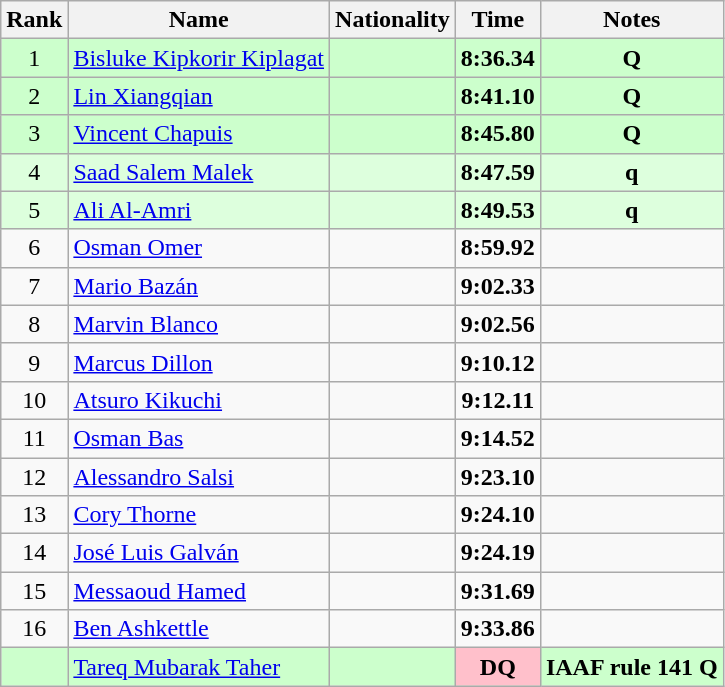<table class="wikitable sortable" style="text-align:center">
<tr>
<th>Rank</th>
<th>Name</th>
<th>Nationality</th>
<th>Time</th>
<th>Notes</th>
</tr>
<tr bgcolor=ccffcc>
<td>1</td>
<td align=left><a href='#'>Bisluke Kipkorir Kiplagat</a></td>
<td align=left></td>
<td><strong>8:36.34</strong></td>
<td><strong>Q</strong></td>
</tr>
<tr bgcolor=ccffcc>
<td>2</td>
<td align=left><a href='#'>Lin Xiangqian</a></td>
<td align=left></td>
<td><strong>8:41.10</strong></td>
<td><strong>Q</strong></td>
</tr>
<tr bgcolor=ccffcc>
<td>3</td>
<td align=left><a href='#'>Vincent Chapuis</a></td>
<td align=left></td>
<td><strong>8:45.80</strong></td>
<td><strong>Q</strong></td>
</tr>
<tr bgcolor=ddffdd>
<td>4</td>
<td align=left><a href='#'>Saad Salem Malek</a></td>
<td align=left></td>
<td><strong>8:47.59</strong></td>
<td><strong>q</strong></td>
</tr>
<tr bgcolor=ddffdd>
<td>5</td>
<td align=left><a href='#'>Ali Al-Amri</a></td>
<td align=left></td>
<td><strong>8:49.53</strong></td>
<td><strong>q</strong></td>
</tr>
<tr>
<td>6</td>
<td align=left><a href='#'>Osman Omer</a></td>
<td align=left></td>
<td><strong>8:59.92</strong></td>
<td></td>
</tr>
<tr>
<td>7</td>
<td align=left><a href='#'>Mario Bazán</a></td>
<td align=left></td>
<td><strong>9:02.33</strong></td>
<td></td>
</tr>
<tr>
<td>8</td>
<td align=left><a href='#'>Marvin Blanco</a></td>
<td align=left></td>
<td><strong>9:02.56</strong></td>
<td></td>
</tr>
<tr>
<td>9</td>
<td align=left><a href='#'>Marcus Dillon</a></td>
<td align=left></td>
<td><strong>9:10.12</strong></td>
<td></td>
</tr>
<tr>
<td>10</td>
<td align=left><a href='#'>Atsuro Kikuchi</a></td>
<td align=left></td>
<td><strong>9:12.11</strong></td>
<td></td>
</tr>
<tr>
<td>11</td>
<td align=left><a href='#'>Osman Bas</a></td>
<td align=left></td>
<td><strong>9:14.52</strong></td>
<td></td>
</tr>
<tr>
<td>12</td>
<td align=left><a href='#'>Alessandro Salsi</a></td>
<td align=left></td>
<td><strong>9:23.10</strong></td>
<td></td>
</tr>
<tr>
<td>13</td>
<td align=left><a href='#'>Cory Thorne</a></td>
<td align=left></td>
<td><strong>9:24.10</strong></td>
<td></td>
</tr>
<tr>
<td>14</td>
<td align=left><a href='#'>José Luis Galván</a></td>
<td align=left></td>
<td><strong>9:24.19</strong></td>
<td></td>
</tr>
<tr>
<td>15</td>
<td align=left><a href='#'>Messaoud Hamed</a></td>
<td align=left></td>
<td><strong>9:31.69</strong></td>
<td></td>
</tr>
<tr>
<td>16</td>
<td align=left><a href='#'>Ben Ashkettle</a></td>
<td align=left></td>
<td><strong>9:33.86</strong></td>
<td></td>
</tr>
<tr bgcolor=ccffcc>
<td></td>
<td align=left><a href='#'>Tareq Mubarak Taher</a></td>
<td align=left></td>
<td bgcolor=pink><strong>DQ</strong></td>
<td><strong>IAAF rule 141 Q</strong></td>
</tr>
</table>
